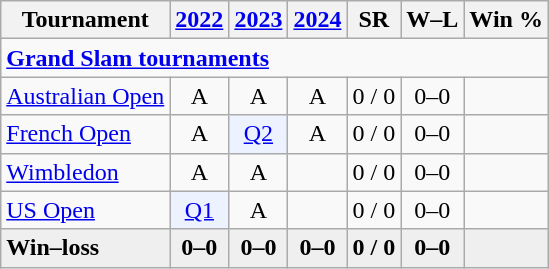<table class=wikitable style=text-align:center>
<tr>
<th>Tournament</th>
<th><a href='#'>2022</a></th>
<th><a href='#'>2023</a></th>
<th><a href='#'>2024</a></th>
<th>SR</th>
<th>W–L</th>
<th>Win %</th>
</tr>
<tr>
<td colspan="14" style="text-align:left"><a href='#'><strong>Grand Slam tournaments</strong></a></td>
</tr>
<tr>
<td align=left><a href='#'>Australian Open</a></td>
<td>A</td>
<td>A</td>
<td>A</td>
<td>0 / 0</td>
<td>0–0</td>
<td></td>
</tr>
<tr>
<td align=left><a href='#'>French Open</a></td>
<td>A</td>
<td bgcolor=ecf2ff><a href='#'>Q2</a></td>
<td>A</td>
<td>0 / 0</td>
<td>0–0</td>
<td></td>
</tr>
<tr>
<td align=left><a href='#'>Wimbledon</a></td>
<td>A</td>
<td>A</td>
<td></td>
<td>0 / 0</td>
<td>0–0</td>
<td></td>
</tr>
<tr>
<td align=left><a href='#'>US Open</a></td>
<td bgcolor=ecf2ff><a href='#'>Q1</a></td>
<td>A</td>
<td></td>
<td>0 / 0</td>
<td>0–0</td>
<td></td>
</tr>
<tr style=font-weight:bold;background:#efefef>
<td style=text-align:left>Win–loss</td>
<td>0–0</td>
<td>0–0</td>
<td>0–0</td>
<td>0 / 0</td>
<td>0–0</td>
<td></td>
</tr>
</table>
